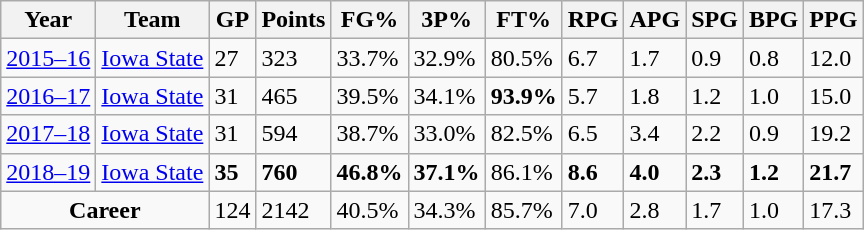<table class="wikitable sortable">
<tr>
<th>Year</th>
<th>Team</th>
<th>GP</th>
<th>Points</th>
<th>FG%</th>
<th>3P%</th>
<th>FT%</th>
<th>RPG</th>
<th>APG</th>
<th>SPG</th>
<th>BPG</th>
<th>PPG</th>
</tr>
<tr>
<td><a href='#'>2015–16</a></td>
<td><a href='#'>Iowa State</a></td>
<td>27</td>
<td>323</td>
<td>33.7%</td>
<td>32.9%</td>
<td>80.5%</td>
<td>6.7</td>
<td>1.7</td>
<td>0.9</td>
<td>0.8</td>
<td>12.0</td>
</tr>
<tr>
<td><a href='#'>2016–17</a></td>
<td><a href='#'>Iowa State</a></td>
<td>31</td>
<td>465</td>
<td>39.5%</td>
<td>34.1%</td>
<td><strong>93.9%</strong></td>
<td>5.7</td>
<td>1.8</td>
<td>1.2</td>
<td>1.0</td>
<td>15.0</td>
</tr>
<tr>
<td><a href='#'>2017–18</a></td>
<td><a href='#'>Iowa State</a></td>
<td>31</td>
<td>594</td>
<td>38.7%</td>
<td>33.0%</td>
<td>82.5%</td>
<td>6.5</td>
<td>3.4</td>
<td>2.2</td>
<td>0.9</td>
<td>19.2</td>
</tr>
<tr>
<td><a href='#'>2018–19</a></td>
<td><a href='#'>Iowa State</a></td>
<td><strong>35</strong></td>
<td><strong>760</strong></td>
<td><strong>46.8%</strong></td>
<td><strong>37.1%</strong></td>
<td>86.1%</td>
<td><strong>8.6</strong></td>
<td><strong>4.0</strong></td>
<td><strong>2.3</strong></td>
<td><strong>1.2</strong></td>
<td><strong>21.7</strong></td>
</tr>
<tr class="sortbottom">
<td colspan=2 align="center"><strong>Career</strong></td>
<td>124</td>
<td>2142</td>
<td>40.5%</td>
<td>34.3%</td>
<td>85.7%</td>
<td>7.0</td>
<td>2.8</td>
<td>1.7</td>
<td>1.0</td>
<td>17.3</td>
</tr>
</table>
